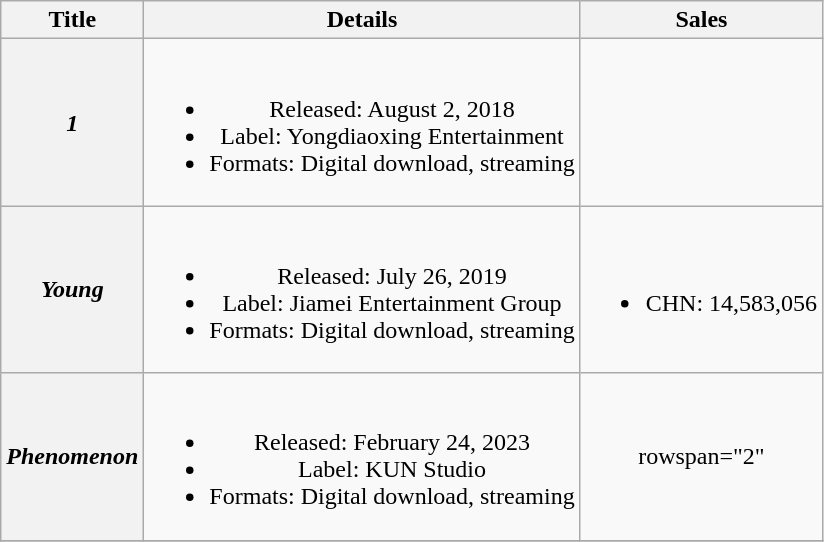<table class="wikitable plainrowheaders" style="text-align:center;">
<tr>
<th rowspan="1" scope="col">Title</th>
<th rowspan="1" scope="col">Details</th>
<th rowspan="1" scope="col">Sales</th>
</tr>
<tr>
<th scope="row"><em>1</em></th>
<td><br><ul><li>Released: August 2, 2018</li><li>Label: Yongdiaoxing Entertainment</li><li>Formats: Digital download, streaming</li></ul></td>
<td></td>
</tr>
<tr>
<th scope="row"><em>Young</em></th>
<td><br><ul><li>Released: July 26, 2019</li><li>Label: Jiamei Entertainment Group</li><li>Formats: Digital download, streaming</li></ul></td>
<td><br><ul><li>CHN: 14,583,056 </li></ul></td>
</tr>
<tr>
<th scope="row"><em>Phenomenon</em></th>
<td><br><ul><li>Released: February 24, 2023</li><li>Label: KUN Studio</li><li>Formats: Digital download, streaming</li></ul></td>
<td>rowspan="2" </td>
</tr>
<tr>
</tr>
</table>
